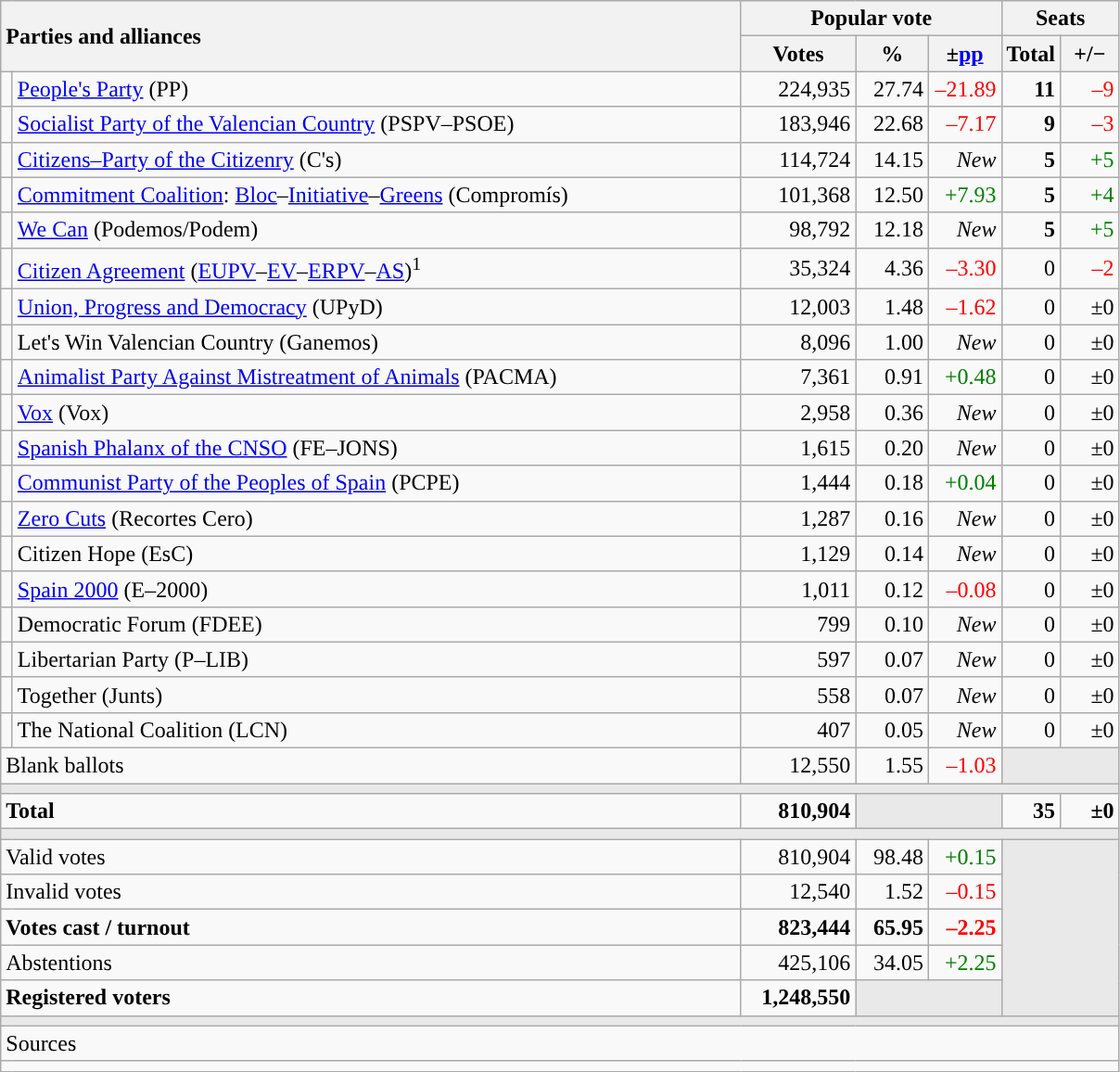<table class="wikitable" style="text-align:right;">
<tr>
<th style="text-align:left;" rowspan="2" colspan="2" width="525">Parties and alliances</th>
<th colspan="3">Popular vote</th>
<th colspan="2">Seats</th>
</tr>
<tr>
<th width="75">Votes</th>
<th width="45">%</th>
<th width="45">±<a href='#'>pp</a></th>
<th width="35">Total</th>
<th width="35">+/−</th>
</tr>
<tr>
<td width="1" style="color:inherit;background:"></td>
<td align="left"><a href='#'>People's Party</a> (PP)</td>
<td>224,935</td>
<td>27.74</td>
<td style="color:red;">–21.89</td>
<td><strong>11</strong></td>
<td style="color:red;">–9</td>
</tr>
<tr>
<td style="color:inherit;background:"></td>
<td align="left"><a href='#'>Socialist Party of the Valencian Country</a> (PSPV–PSOE)</td>
<td>183,946</td>
<td>22.68</td>
<td style="color:red;">–7.17</td>
<td><strong>9</strong></td>
<td style="color:red;">–3</td>
</tr>
<tr>
<td style="color:inherit;background:"></td>
<td align="left"><a href='#'>Citizens–Party of the Citizenry</a> (C's)</td>
<td>114,724</td>
<td>14.15</td>
<td><em>New</em></td>
<td><strong>5</strong></td>
<td style="color:green;">+5</td>
</tr>
<tr>
<td style="color:inherit;background:"></td>
<td align="left"><a href='#'>Commitment Coalition</a>: <a href='#'>Bloc</a>–<a href='#'>Initiative</a>–<a href='#'>Greens</a> (Compromís)</td>
<td>101,368</td>
<td>12.50</td>
<td style="color:green;">+7.93</td>
<td><strong>5</strong></td>
<td style="color:green;">+4</td>
</tr>
<tr>
<td style="color:inherit;background:"></td>
<td align="left"><a href='#'>We Can</a> (Podemos/Podem)</td>
<td>98,792</td>
<td>12.18</td>
<td><em>New</em></td>
<td><strong>5</strong></td>
<td style="color:green;">+5</td>
</tr>
<tr>
<td style="color:inherit;background:"></td>
<td align="left"><a href='#'>Citizen Agreement</a> (<a href='#'>EUPV</a>–<a href='#'>EV</a>–<a href='#'>ERPV</a>–<a href='#'>AS</a>)<sup>1</sup></td>
<td>35,324</td>
<td>4.36</td>
<td style="color:red;">–3.30</td>
<td>0</td>
<td style="color:red;">–2</td>
</tr>
<tr>
<td style="color:inherit;background:"></td>
<td align="left"><a href='#'>Union, Progress and Democracy</a> (UPyD)</td>
<td>12,003</td>
<td>1.48</td>
<td style="color:red;">–1.62</td>
<td>0</td>
<td>±0</td>
</tr>
<tr>
<td style="color:inherit;background:"></td>
<td align="left">Let's Win Valencian Country (Ganemos)</td>
<td>8,096</td>
<td>1.00</td>
<td><em>New</em></td>
<td>0</td>
<td>±0</td>
</tr>
<tr>
<td style="color:inherit;background:"></td>
<td align="left"><a href='#'>Animalist Party Against Mistreatment of Animals</a> (PACMA)</td>
<td>7,361</td>
<td>0.91</td>
<td style="color:green;">+0.48</td>
<td>0</td>
<td>±0</td>
</tr>
<tr>
<td style="color:inherit;background:"></td>
<td align="left"><a href='#'>Vox</a> (Vox)</td>
<td>2,958</td>
<td>0.36</td>
<td><em>New</em></td>
<td>0</td>
<td>±0</td>
</tr>
<tr>
<td style="color:inherit;background:"></td>
<td align="left"><a href='#'>Spanish Phalanx of the CNSO</a> (FE–JONS)</td>
<td>1,615</td>
<td>0.20</td>
<td><em>New</em></td>
<td>0</td>
<td>±0</td>
</tr>
<tr>
<td style="color:inherit;background:"></td>
<td align="left"><a href='#'>Communist Party of the Peoples of Spain</a> (PCPE)</td>
<td>1,444</td>
<td>0.18</td>
<td style="color:green;">+0.04</td>
<td>0</td>
<td>±0</td>
</tr>
<tr>
<td style="color:inherit;background:"></td>
<td align="left"><a href='#'>Zero Cuts</a> (Recortes Cero)</td>
<td>1,287</td>
<td>0.16</td>
<td><em>New</em></td>
<td>0</td>
<td>±0</td>
</tr>
<tr>
<td style="color:inherit;background:"></td>
<td align="left">Citizen Hope (EsC)</td>
<td>1,129</td>
<td>0.14</td>
<td><em>New</em></td>
<td>0</td>
<td>±0</td>
</tr>
<tr>
<td style="color:inherit;background:"></td>
<td align="left"><a href='#'>Spain 2000</a> (E–2000)</td>
<td>1,011</td>
<td>0.12</td>
<td style="color:red;">–0.08</td>
<td>0</td>
<td>±0</td>
</tr>
<tr>
<td style="color:inherit;background:"></td>
<td align="left">Democratic Forum (FDEE)</td>
<td>799</td>
<td>0.10</td>
<td><em>New</em></td>
<td>0</td>
<td>±0</td>
</tr>
<tr>
<td style="color:inherit;background:"></td>
<td align="left">Libertarian Party (P–LIB)</td>
<td>597</td>
<td>0.07</td>
<td><em>New</em></td>
<td>0</td>
<td>±0</td>
</tr>
<tr>
<td style="color:inherit;background:"></td>
<td align="left">Together (Junts)</td>
<td>558</td>
<td>0.07</td>
<td><em>New</em></td>
<td>0</td>
<td>±0</td>
</tr>
<tr>
<td style="color:inherit;background:"></td>
<td align="left">The National Coalition (LCN)</td>
<td>407</td>
<td>0.05</td>
<td><em>New</em></td>
<td>0</td>
<td>±0</td>
</tr>
<tr>
<td align="left" colspan="2">Blank ballots</td>
<td>12,550</td>
<td>1.55</td>
<td style="color:red;">–1.03</td>
<td bgcolor="#E9E9E9" colspan="2"></td>
</tr>
<tr>
<td colspan="7" bgcolor="#E9E9E9"></td>
</tr>
<tr style="font-weight:bold;">
<td align="left" colspan="2">Total</td>
<td>810,904</td>
<td bgcolor="#E9E9E9" colspan="2"></td>
<td>35</td>
<td>±0</td>
</tr>
<tr>
<td colspan="7" bgcolor="#E9E9E9"></td>
</tr>
<tr>
<td align="left" colspan="2">Valid votes</td>
<td>810,904</td>
<td>98.48</td>
<td style="color:green;">+0.15</td>
<td bgcolor="#E9E9E9" colspan="2" rowspan="5"></td>
</tr>
<tr>
<td align="left" colspan="2">Invalid votes</td>
<td>12,540</td>
<td>1.52</td>
<td style="color:red;">–0.15</td>
</tr>
<tr style="font-weight:bold;">
<td align="left" colspan="2">Votes cast / turnout</td>
<td>823,444</td>
<td>65.95</td>
<td style="color:red;">–2.25</td>
</tr>
<tr>
<td align="left" colspan="2">Abstentions</td>
<td>425,106</td>
<td>34.05</td>
<td style="color:green;">+2.25</td>
</tr>
<tr style="font-weight:bold;">
<td align="left" colspan="2">Registered voters</td>
<td>1,248,550</td>
<td bgcolor="#E9E9E9" colspan="2"></td>
</tr>
<tr>
<td colspan="7" bgcolor="#E9E9E9"></td>
</tr>
<tr>
<td align="left" colspan="7">Sources</td>
</tr>
<tr>
<td colspan="7" style="text-align:left; max-width:790px;"></td>
</tr>
</table>
